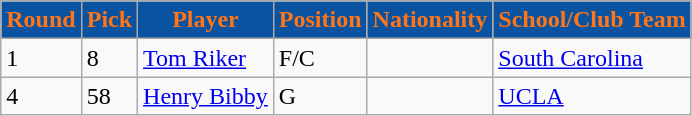<table class="wikitable">
<tr>
<th style="color:#FF7518; background:#0953a0;">Round</th>
<th style="color:#FF7518; background:#0953a0;">Pick</th>
<th style="color:#FF7518; background:#0953a0;">Player</th>
<th style="color:#FF7518; background:#0953a0;">Position</th>
<th style="color:#FF7518; background:#0953a0;">Nationality</th>
<th style="color:#FF7518; background:#0953a0;">School/Club Team</th>
</tr>
<tr>
<td>1</td>
<td>8</td>
<td><a href='#'>Tom Riker</a></td>
<td>F/C</td>
<td></td>
<td><a href='#'>South Carolina</a></td>
</tr>
<tr>
<td>4</td>
<td>58</td>
<td><a href='#'>Henry Bibby</a></td>
<td>G</td>
<td></td>
<td><a href='#'>UCLA</a></td>
</tr>
</table>
